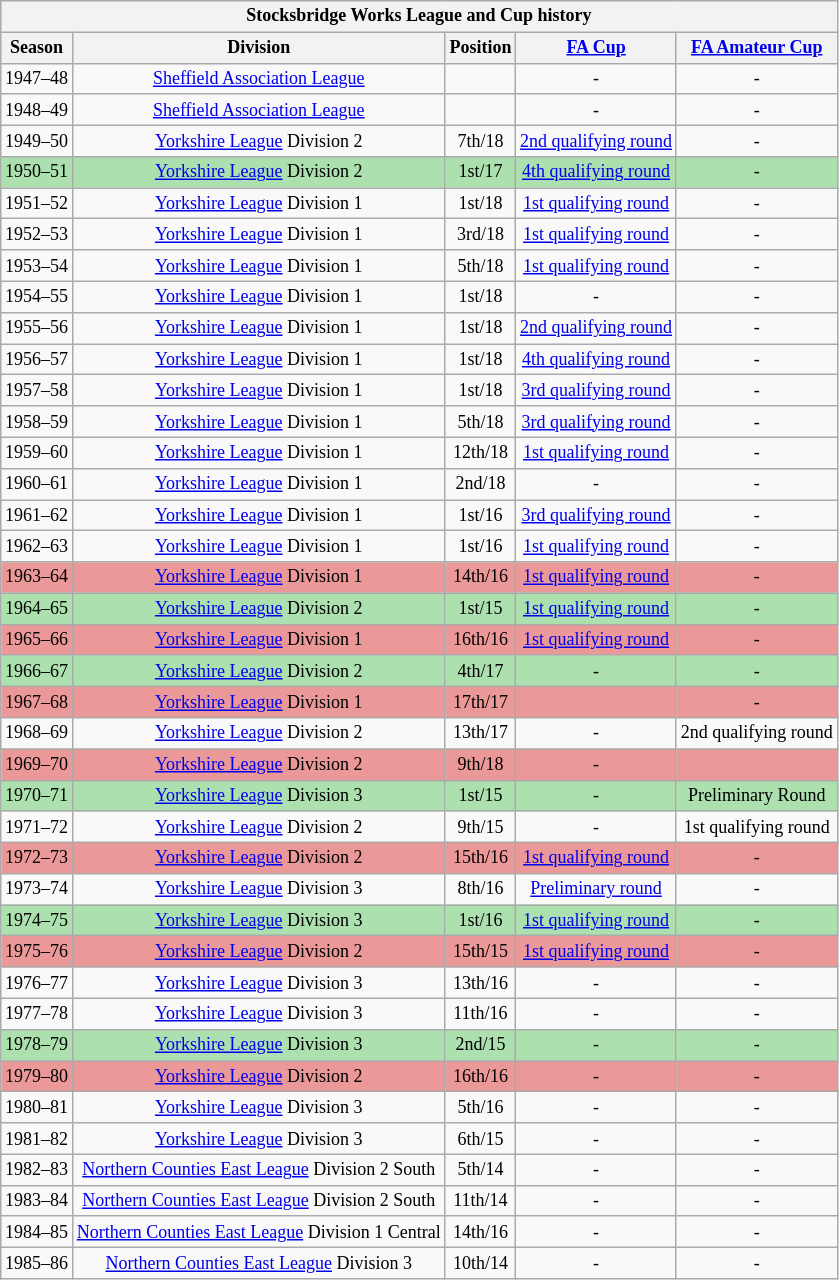<table class="wikitable collapsible" style="text-align:center;font-size:75%">
<tr>
<th colspan="6"><strong>Stocksbridge Works League and Cup history</strong></th>
</tr>
<tr>
<th>Season</th>
<th>Division</th>
<th>Position</th>
<th><a href='#'>FA Cup</a></th>
<th><a href='#'>FA Amateur Cup</a></th>
</tr>
<tr>
<td>1947–48</td>
<td><a href='#'>Sheffield Association League</a></td>
<td></td>
<td>-</td>
<td>-</td>
</tr>
<tr>
<td>1948–49</td>
<td><a href='#'>Sheffield Association League</a></td>
<td></td>
<td>-</td>
<td>-</td>
</tr>
<tr>
<td>1949–50</td>
<td><a href='#'>Yorkshire League</a> Division 2</td>
<td>7th/18</td>
<td><a href='#'>2nd qualifying round</a></td>
<td>-</td>
</tr>
<tr bgcolor="#ACE1AF">
<td>1950–51</td>
<td><a href='#'>Yorkshire League</a> Division 2</td>
<td>1st/17</td>
<td><a href='#'>4th qualifying round</a></td>
<td>-</td>
</tr>
<tr>
<td>1951–52</td>
<td><a href='#'>Yorkshire League</a> Division 1</td>
<td>1st/18</td>
<td><a href='#'>1st qualifying round</a></td>
<td>-</td>
</tr>
<tr>
<td>1952–53</td>
<td><a href='#'>Yorkshire League</a> Division 1</td>
<td>3rd/18</td>
<td><a href='#'>1st qualifying round</a></td>
<td>-</td>
</tr>
<tr>
<td>1953–54</td>
<td><a href='#'>Yorkshire League</a> Division 1</td>
<td>5th/18</td>
<td><a href='#'>1st qualifying round</a></td>
<td>-</td>
</tr>
<tr>
<td>1954–55</td>
<td><a href='#'>Yorkshire League</a> Division 1</td>
<td>1st/18</td>
<td>-</td>
<td>-</td>
</tr>
<tr>
<td>1955–56</td>
<td><a href='#'>Yorkshire League</a> Division 1</td>
<td>1st/18</td>
<td><a href='#'>2nd qualifying round</a></td>
<td>-</td>
</tr>
<tr>
<td>1956–57</td>
<td><a href='#'>Yorkshire League</a> Division 1</td>
<td>1st/18</td>
<td><a href='#'>4th qualifying round</a></td>
<td>-</td>
</tr>
<tr>
<td>1957–58</td>
<td><a href='#'>Yorkshire League</a> Division 1</td>
<td>1st/18</td>
<td><a href='#'>3rd qualifying round</a></td>
<td>-</td>
</tr>
<tr>
<td>1958–59</td>
<td><a href='#'>Yorkshire League</a> Division 1</td>
<td>5th/18</td>
<td><a href='#'>3rd qualifying round</a></td>
<td>-</td>
</tr>
<tr>
<td>1959–60</td>
<td><a href='#'>Yorkshire League</a> Division 1</td>
<td>12th/18</td>
<td><a href='#'>1st qualifying round</a></td>
<td>-</td>
</tr>
<tr>
<td>1960–61</td>
<td><a href='#'>Yorkshire League</a> Division 1</td>
<td>2nd/18</td>
<td>-</td>
<td>-</td>
</tr>
<tr>
<td>1961–62</td>
<td><a href='#'>Yorkshire League</a> Division 1</td>
<td>1st/16</td>
<td><a href='#'>3rd qualifying round</a></td>
<td>-</td>
</tr>
<tr>
<td>1962–63</td>
<td><a href='#'>Yorkshire League</a> Division 1</td>
<td>1st/16</td>
<td><a href='#'>1st qualifying round</a></td>
<td>-</td>
</tr>
<tr bgcolor="#EB9898">
<td>1963–64</td>
<td><a href='#'>Yorkshire League</a> Division 1</td>
<td>14th/16</td>
<td><a href='#'>1st qualifying round</a></td>
<td>-</td>
</tr>
<tr bgcolor="#ACE1AF">
<td>1964–65</td>
<td><a href='#'>Yorkshire League</a> Division 2</td>
<td>1st/15</td>
<td><a href='#'>1st qualifying round</a></td>
<td>-</td>
</tr>
<tr bgcolor="#EB9898">
<td>1965–66</td>
<td><a href='#'>Yorkshire League</a> Division 1</td>
<td>16th/16</td>
<td><a href='#'>1st qualifying round</a></td>
<td>-</td>
</tr>
<tr bgcolor="#ACE1AF">
<td>1966–67</td>
<td><a href='#'>Yorkshire League</a> Division 2</td>
<td>4th/17</td>
<td>-</td>
<td>-</td>
</tr>
<tr bgcolor="#EB9898">
<td>1967–68</td>
<td><a href='#'>Yorkshire League</a> Division 1</td>
<td>17th/17</td>
<td></td>
<td>-</td>
</tr>
<tr>
<td>1968–69</td>
<td><a href='#'>Yorkshire League</a> Division 2</td>
<td>13th/17</td>
<td>-</td>
<td>2nd qualifying round</td>
</tr>
<tr bgcolor="#EB9898">
<td>1969–70</td>
<td><a href='#'>Yorkshire League</a> Division 2</td>
<td>9th/18</td>
<td>-</td>
<td></td>
</tr>
<tr bgcolor="#ACE1AF">
<td>1970–71</td>
<td><a href='#'>Yorkshire League</a> Division 3</td>
<td>1st/15</td>
<td>-</td>
<td>Preliminary Round</td>
</tr>
<tr>
<td>1971–72</td>
<td><a href='#'>Yorkshire League</a> Division 2</td>
<td>9th/15</td>
<td>-</td>
<td>1st qualifying round</td>
</tr>
<tr bgcolor="#EB9898">
<td>1972–73</td>
<td><a href='#'>Yorkshire League</a> Division 2</td>
<td>15th/16</td>
<td><a href='#'>1st qualifying round</a></td>
<td>-</td>
</tr>
<tr>
<td>1973–74</td>
<td><a href='#'>Yorkshire League</a> Division 3</td>
<td>8th/16</td>
<td><a href='#'>Preliminary round</a></td>
<td>-</td>
</tr>
<tr bgcolor="#ACE1AF">
<td>1974–75</td>
<td><a href='#'>Yorkshire League</a> Division 3</td>
<td>1st/16</td>
<td><a href='#'>1st qualifying round</a></td>
<td>-</td>
</tr>
<tr bgcolor="#EB9898">
<td>1975–76</td>
<td><a href='#'>Yorkshire League</a> Division 2</td>
<td>15th/15</td>
<td><a href='#'>1st qualifying round</a></td>
<td>-</td>
</tr>
<tr>
<td>1976–77</td>
<td><a href='#'>Yorkshire League</a> Division 3</td>
<td>13th/16</td>
<td>-</td>
<td>-</td>
</tr>
<tr>
<td>1977–78</td>
<td><a href='#'>Yorkshire League</a> Division 3</td>
<td>11th/16</td>
<td>-</td>
<td>-</td>
</tr>
<tr bgcolor="#ACE1AF">
<td>1978–79</td>
<td><a href='#'>Yorkshire League</a> Division 3</td>
<td>2nd/15</td>
<td>-</td>
<td>-</td>
</tr>
<tr bgcolor="#EB9898">
<td>1979–80</td>
<td><a href='#'>Yorkshire League</a> Division 2</td>
<td>16th/16</td>
<td>-</td>
<td>-</td>
</tr>
<tr>
<td>1980–81</td>
<td><a href='#'>Yorkshire League</a> Division 3</td>
<td>5th/16</td>
<td>-</td>
<td>-</td>
</tr>
<tr>
<td>1981–82</td>
<td><a href='#'>Yorkshire League</a> Division 3</td>
<td>6th/15</td>
<td>-</td>
<td>-</td>
</tr>
<tr>
<td>1982–83</td>
<td><a href='#'>Northern Counties East League</a> Division 2 South</td>
<td>5th/14</td>
<td>-</td>
<td>-</td>
</tr>
<tr>
<td>1983–84</td>
<td><a href='#'>Northern Counties East League</a> Division 2 South</td>
<td>11th/14</td>
<td>-</td>
<td>-</td>
</tr>
<tr>
<td>1984–85</td>
<td><a href='#'>Northern Counties East League</a> Division 1 Central</td>
<td>14th/16</td>
<td>-</td>
<td>-</td>
</tr>
<tr>
<td>1985–86</td>
<td><a href='#'>Northern Counties East League</a> Division 3</td>
<td>10th/14</td>
<td>-</td>
<td>-</td>
</tr>
</table>
